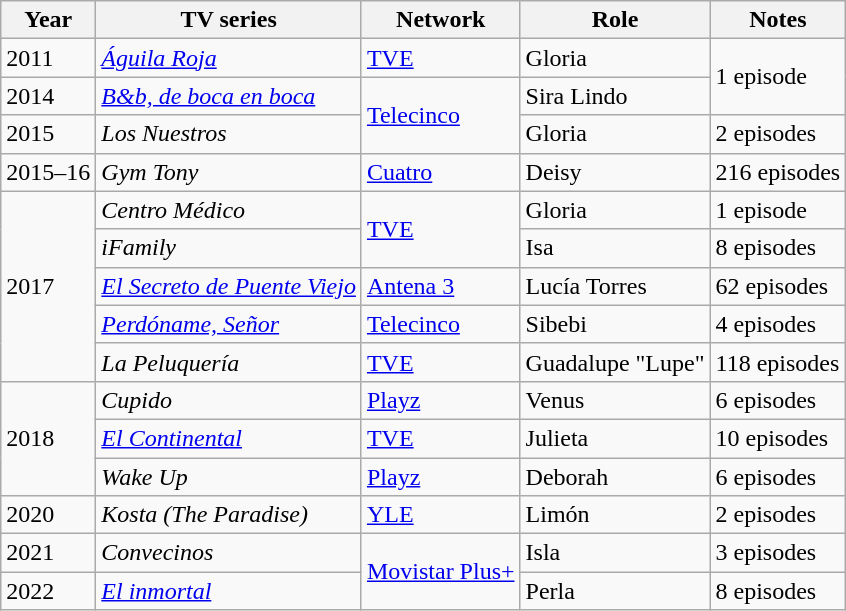<table class="wikitable">
<tr>
<th>Year</th>
<th>TV series</th>
<th>Network</th>
<th>Role</th>
<th>Notes</th>
</tr>
<tr>
<td>2011</td>
<td><em><a href='#'>Águila Roja</a></em></td>
<td><a href='#'>TVE</a></td>
<td>Gloria</td>
<td rowspan=2>1 episode</td>
</tr>
<tr>
<td>2014</td>
<td><em><a href='#'>B&b, de boca en boca</a></em></td>
<td rowspan="2"><a href='#'>Telecinco</a></td>
<td>Sira Lindo</td>
</tr>
<tr>
<td>2015</td>
<td><em>Los Nuestros</em></td>
<td>Gloria</td>
<td>2 episodes</td>
</tr>
<tr>
<td>2015–16</td>
<td><em>Gym Tony</em></td>
<td><a href='#'>Cuatro</a></td>
<td>Deisy</td>
<td>216 episodes</td>
</tr>
<tr>
<td rowspan="5">2017</td>
<td><em>Centro Médico</em></td>
<td rowspan="2"><a href='#'>TVE</a></td>
<td>Gloria</td>
<td>1 episode</td>
</tr>
<tr>
<td><em>iFamily</em></td>
<td>Isa</td>
<td>8 episodes</td>
</tr>
<tr>
<td><em><a href='#'>El Secreto de Puente Viejo</a></em></td>
<td><a href='#'>Antena 3</a></td>
<td>Lucía Torres</td>
<td>62 episodes</td>
</tr>
<tr>
<td><em><a href='#'>Perdóname, Señor</a></em></td>
<td><a href='#'>Telecinco</a></td>
<td>Sibebi</td>
<td>4 episodes</td>
</tr>
<tr>
<td><em>La Peluquería</em></td>
<td><a href='#'>TVE</a></td>
<td>Guadalupe "Lupe"</td>
<td>118 episodes</td>
</tr>
<tr>
<td rowspan="3">2018</td>
<td><em>Cupido</em></td>
<td><a href='#'>Playz</a></td>
<td>Venus</td>
<td>6 episodes</td>
</tr>
<tr>
<td><em><a href='#'>El Continental</a></em></td>
<td><a href='#'>TVE</a></td>
<td>Julieta</td>
<td>10 episodes</td>
</tr>
<tr>
<td><em>Wake Up</em></td>
<td><a href='#'>Playz</a></td>
<td>Deborah</td>
<td>6 episodes</td>
</tr>
<tr>
<td>2020</td>
<td><em>Kosta (The Paradise)</em></td>
<td><a href='#'>YLE</a></td>
<td>Limón</td>
<td>2 episodes</td>
</tr>
<tr>
<td>2021</td>
<td><em>Convecinos</em></td>
<td rowspan="2"><a href='#'>Movistar Plus+</a></td>
<td>Isla</td>
<td>3 episodes</td>
</tr>
<tr>
<td>2022</td>
<td><em><a href='#'>El inmortal</a></em></td>
<td>Perla</td>
<td>8 episodes</td>
</tr>
</table>
